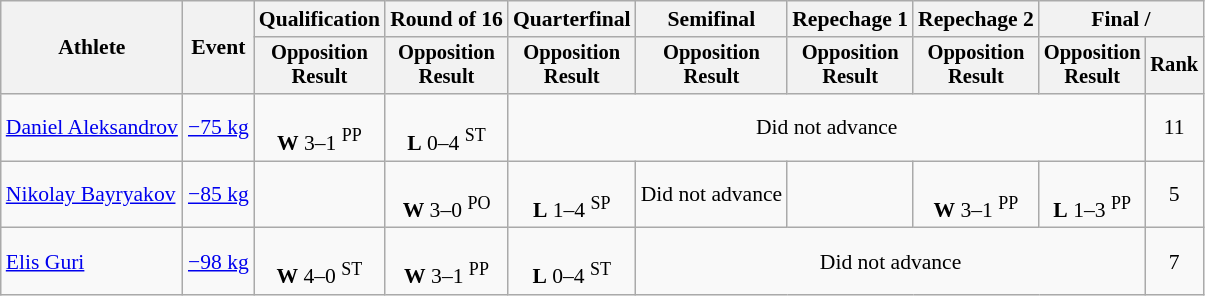<table class="wikitable" style="font-size:90%">
<tr>
<th rowspan=2>Athlete</th>
<th rowspan=2>Event</th>
<th>Qualification</th>
<th>Round of 16</th>
<th>Quarterfinal</th>
<th>Semifinal</th>
<th>Repechage 1</th>
<th>Repechage 2</th>
<th colspan=2>Final / </th>
</tr>
<tr style="font-size: 95%">
<th>Opposition<br>Result</th>
<th>Opposition<br>Result</th>
<th>Opposition<br>Result</th>
<th>Opposition<br>Result</th>
<th>Opposition<br>Result</th>
<th>Opposition<br>Result</th>
<th>Opposition<br>Result</th>
<th>Rank</th>
</tr>
<tr align=center>
<td align=left><a href='#'>Daniel Aleksandrov</a></td>
<td align=left><a href='#'>−75 kg</a></td>
<td><br><strong>W</strong> 3–1 <sup>PP</sup></td>
<td><br><strong>L</strong> 0–4 <sup>ST</sup></td>
<td colspan=5>Did not advance</td>
<td>11</td>
</tr>
<tr align=center>
<td align=left><a href='#'>Nikolay Bayryakov</a></td>
<td align=left><a href='#'>−85 kg</a></td>
<td></td>
<td><br><strong>W</strong> 3–0 <sup>PO</sup></td>
<td><br><strong>L</strong> 1–4 <sup>SP</sup></td>
<td>Did not advance</td>
<td></td>
<td><br><strong>W</strong> 3–1 <sup>PP</sup></td>
<td><br><strong>L</strong> 1–3 <sup>PP</sup></td>
<td>5</td>
</tr>
<tr align=center>
<td align=left><a href='#'>Elis Guri</a></td>
<td align=left><a href='#'>−98 kg</a></td>
<td><br><strong>W</strong> 4–0 <sup>ST</sup></td>
<td><br><strong>W</strong> 3–1 <sup>PP</sup></td>
<td><br><strong>L</strong> 0–4 <sup>ST</sup></td>
<td colspan=4>Did not advance</td>
<td>7</td>
</tr>
</table>
